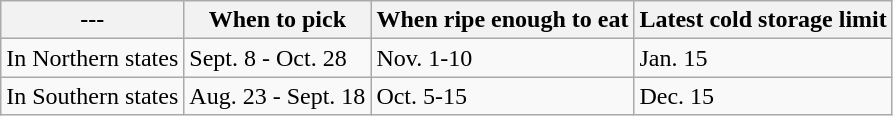<table class="wikitable">
<tr>
<th>---</th>
<th>When to pick</th>
<th>When ripe enough to eat</th>
<th>Latest cold storage limit</th>
</tr>
<tr>
<td>In Northern states</td>
<td>Sept. 8 - Oct. 28</td>
<td>Nov. 1-10</td>
<td>Jan. 15</td>
</tr>
<tr>
<td>In Southern states</td>
<td>Aug. 23 - Sept. 18</td>
<td>Oct. 5-15</td>
<td>Dec. 15</td>
</tr>
</table>
